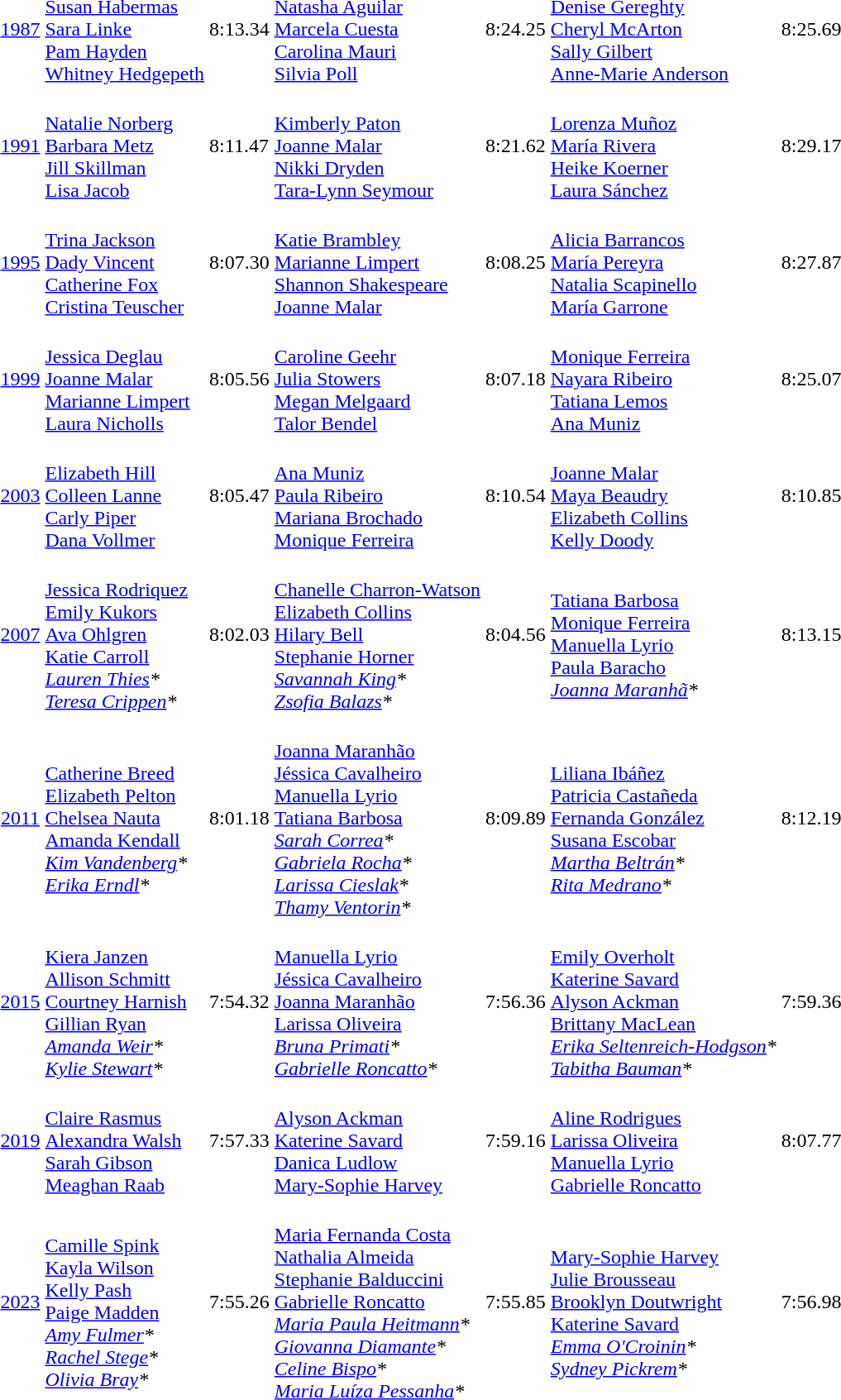<table>
<tr>
<td align=center><a href='#'>1987</a></td>
<td><br><a href='#'>Susan Habermas</a><br><a href='#'>Sara Linke</a><br><a href='#'>Pam Hayden</a><br><a href='#'>Whitney Hedgepeth</a></td>
<td>8:13.34</td>
<td><br><a href='#'>Natasha Aguilar</a><br><a href='#'>Marcela Cuesta</a><br><a href='#'>Carolina Mauri</a><br><a href='#'>Silvia Poll</a></td>
<td>8:24.25</td>
<td><br><a href='#'>Denise Gereghty</a><br><a href='#'>Cheryl McArton</a><br><a href='#'>Sally Gilbert</a><br><a href='#'>Anne-Marie Anderson</a></td>
<td>8:25.69</td>
</tr>
<tr>
<td align=center><a href='#'>1991</a></td>
<td><br><a href='#'>Natalie Norberg</a><br><a href='#'>Barbara Metz</a><br><a href='#'>Jill Skillman</a><br><a href='#'>Lisa Jacob</a></td>
<td>8:11.47</td>
<td><br><a href='#'>Kimberly Paton</a><br><a href='#'>Joanne Malar</a><br><a href='#'>Nikki Dryden</a><br><a href='#'>Tara-Lynn Seymour</a></td>
<td>8:21.62</td>
<td><br><a href='#'>Lorenza Muñoz</a><br><a href='#'>María Rivera</a><br><a href='#'>Heike Koerner</a><br><a href='#'>Laura Sánchez</a></td>
<td>8:29.17</td>
</tr>
<tr>
<td align=center><a href='#'>1995</a></td>
<td><br><a href='#'>Trina Jackson</a><br><a href='#'>Dady Vincent</a><br><a href='#'>Catherine Fox</a><br><a href='#'>Cristina Teuscher</a></td>
<td>8:07.30</td>
<td><br><a href='#'>Katie Brambley</a><br><a href='#'>Marianne Limpert</a><br><a href='#'>Shannon Shakespeare</a><br><a href='#'>Joanne Malar</a></td>
<td>8:08.25</td>
<td><br><a href='#'>Alicia Barrancos</a><br><a href='#'>María Pereyra</a><br><a href='#'>Natalia Scapinello</a><br><a href='#'>María Garrone</a></td>
<td>8:27.87</td>
</tr>
<tr>
<td align=center><a href='#'>1999</a></td>
<td><br><a href='#'>Jessica Deglau</a><br><a href='#'>Joanne Malar</a><br><a href='#'>Marianne Limpert</a><br><a href='#'>Laura Nicholls</a></td>
<td>8:05.56</td>
<td><br><a href='#'>Caroline Geehr</a><br><a href='#'>Julia Stowers</a><br><a href='#'>Megan Melgaard</a><br><a href='#'>Talor Bendel</a></td>
<td>8:07.18</td>
<td><br><a href='#'>Monique Ferreira</a><br><a href='#'>Nayara Ribeiro</a><br><a href='#'>Tatiana Lemos</a><br><a href='#'>Ana Muniz</a></td>
<td>8:25.07</td>
</tr>
<tr>
<td align=center><a href='#'>2003</a></td>
<td><br><a href='#'>Elizabeth Hill</a><br><a href='#'>Colleen Lanne</a><br><a href='#'>Carly Piper</a><br><a href='#'>Dana Vollmer</a></td>
<td>8:05.47</td>
<td><br><a href='#'>Ana Muniz</a><br><a href='#'>Paula Ribeiro</a><br><a href='#'>Mariana Brochado</a><br><a href='#'>Monique Ferreira</a></td>
<td>8:10.54</td>
<td><br><a href='#'>Joanne Malar</a><br><a href='#'>Maya Beaudry</a><br><a href='#'>Elizabeth Collins</a><br><a href='#'>Kelly Doody</a></td>
<td>8:10.85</td>
</tr>
<tr>
<td align=center><a href='#'>2007</a></td>
<td><br><a href='#'>Jessica Rodriquez</a><br><a href='#'>Emily Kukors</a><br><a href='#'>Ava Ohlgren</a><br><a href='#'>Katie Carroll</a><br><em><a href='#'>Lauren Thies</a>*</em><br><em><a href='#'>Teresa Crippen</a>*</em></td>
<td>8:02.03</td>
<td><br><a href='#'>Chanelle Charron-Watson</a><br><a href='#'>Elizabeth Collins</a><br><a href='#'>Hilary Bell</a><br><a href='#'>Stephanie Horner</a><br><em><a href='#'>Savannah King</a>*</em><br><em><a href='#'>Zsofia Balazs</a>*</em></td>
<td>8:04.56</td>
<td><br><a href='#'>Tatiana Barbosa</a><br><a href='#'>Monique Ferreira</a><br><a href='#'>Manuella Lyrio</a><br><a href='#'>Paula Baracho</a><br><em><a href='#'>Joanna Maranhã</a>*</em></td>
<td>8:13.15</td>
</tr>
<tr>
<td align=center><a href='#'>2011</a></td>
<td><br><a href='#'>Catherine Breed</a><br><a href='#'>Elizabeth Pelton</a><br><a href='#'>Chelsea Nauta</a><br><a href='#'>Amanda Kendall</a><br><em><a href='#'>Kim Vandenberg</a>*</em><br><em><a href='#'>Erika Erndl</a>*</em></td>
<td>8:01.18</td>
<td><br><a href='#'>Joanna Maranhão</a><br><a href='#'>Jéssica Cavalheiro</a><br><a href='#'>Manuella Lyrio</a><br><a href='#'>Tatiana Barbosa</a><br><em><a href='#'>Sarah Correa</a>*</em><br><em><a href='#'>Gabriela Rocha</a>*</em><br><em><a href='#'>Larissa Cieslak</a>*</em><br><em><a href='#'>Thamy Ventorin</a>*</em></td>
<td>8:09.89</td>
<td><br><a href='#'>Liliana Ibáñez</a><br><a href='#'>Patricia Castañeda</a><br><a href='#'>Fernanda González</a><br><a href='#'>Susana Escobar</a><br><em><a href='#'>Martha Beltrán</a>*</em><br><em><a href='#'>Rita Medrano</a>*</em></td>
<td>8:12.19</td>
</tr>
<tr>
<td align=center><a href='#'>2015</a></td>
<td><br><a href='#'>Kiera Janzen</a><br><a href='#'>Allison Schmitt</a><br><a href='#'>Courtney Harnish</a><br><a href='#'>Gillian Ryan</a><br><em><a href='#'>Amanda Weir</a>*</em><br><em><a href='#'>Kylie Stewart</a>*</em></td>
<td>7:54.32</td>
<td><br><a href='#'>Manuella Lyrio</a><br><a href='#'>Jéssica Cavalheiro</a><br><a href='#'>Joanna Maranhão</a><br><a href='#'>Larissa Oliveira</a><br><em><a href='#'>Bruna Primati</a>*</em><br><em><a href='#'>Gabrielle Roncatto</a>*</em></td>
<td>7:56.36</td>
<td><br><a href='#'>Emily Overholt</a><br><a href='#'>Katerine Savard</a><br><a href='#'>Alyson Ackman</a><br><a href='#'>Brittany MacLean</a><br><em><a href='#'>Erika Seltenreich-Hodgson</a>*</em><br><em><a href='#'>Tabitha Bauman</a>*</em></td>
<td>7:59.36</td>
</tr>
<tr>
<td align=center><a href='#'>2019</a></td>
<td><br><a href='#'>Claire Rasmus</a><br><a href='#'>Alexandra Walsh</a><br><a href='#'>Sarah Gibson</a><br><a href='#'>Meaghan Raab</a></td>
<td>7:57.33</td>
<td><br><a href='#'>Alyson Ackman</a><br><a href='#'>Katerine Savard</a><br><a href='#'>Danica Ludlow</a><br><a href='#'>Mary-Sophie Harvey</a></td>
<td>7:59.16</td>
<td><br><a href='#'>Aline Rodrigues</a><br><a href='#'>Larissa Oliveira</a><br><a href='#'>Manuella Lyrio</a><br><a href='#'>Gabrielle Roncatto</a></td>
<td>8:07.77</td>
</tr>
<tr>
<td align=center><a href='#'>2023</a></td>
<td><br><a href='#'>Camille Spink</a><br><a href='#'>Kayla Wilson</a><br><a href='#'>Kelly Pash</a><br><a href='#'>Paige Madden</a><br><em><a href='#'>Amy Fulmer</a>*</em><br><em><a href='#'>Rachel Stege</a>*</em><br><em><a href='#'>Olivia Bray</a>*</em></td>
<td>7:55.26</td>
<td><br><a href='#'>Maria Fernanda Costa</a><br><a href='#'>Nathalia Almeida</a><br><a href='#'>Stephanie Balduccini</a><br><a href='#'>Gabrielle Roncatto</a><br><em><a href='#'>Maria Paula Heitmann</a>*</em><br><em><a href='#'>Giovanna Diamante</a>*</em><br><em><a href='#'>Celine Bispo</a>*</em><br><em><a href='#'>Maria Luíza Pessanha</a>*</em></td>
<td>7:55.85</td>
<td><br><a href='#'>Mary-Sophie Harvey</a><br><a href='#'>Julie Brousseau</a><br><a href='#'>Brooklyn Doutwright</a><br><a href='#'>Katerine Savard</a><br><em><a href='#'>Emma O'Croinin</a>*</em><br><em><a href='#'>Sydney Pickrem</a>*</em></td>
<td>7:56.98</td>
</tr>
</table>
